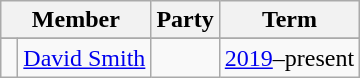<table class="wikitable">
<tr>
<th colspan="2">Member</th>
<th>Party</th>
<th>Term</th>
</tr>
<tr>
</tr>
<tr>
<td> </td>
<td><a href='#'>David Smith</a></td>
<td></td>
<td><a href='#'>2019</a>–present</td>
</tr>
</table>
